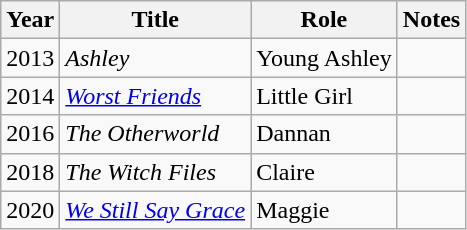<table class="wikitable sortable">
<tr>
<th>Year</th>
<th>Title</th>
<th>Role</th>
<th class="unsortable">Notes</th>
</tr>
<tr>
<td>2013</td>
<td><em>Ashley</em></td>
<td>Young Ashley</td>
<td></td>
</tr>
<tr>
<td>2014</td>
<td><em><a href='#'>Worst Friends</a></em></td>
<td>Little Girl</td>
<td></td>
</tr>
<tr>
<td>2016</td>
<td><em>The Otherworld</em></td>
<td>Dannan</td>
<td></td>
</tr>
<tr>
<td>2018</td>
<td><em>The Witch Files</em></td>
<td>Claire</td>
<td></td>
</tr>
<tr>
<td>2020</td>
<td><em><a href='#'>We Still Say Grace</a></em></td>
<td>Maggie</td>
<td></td>
</tr>
</table>
